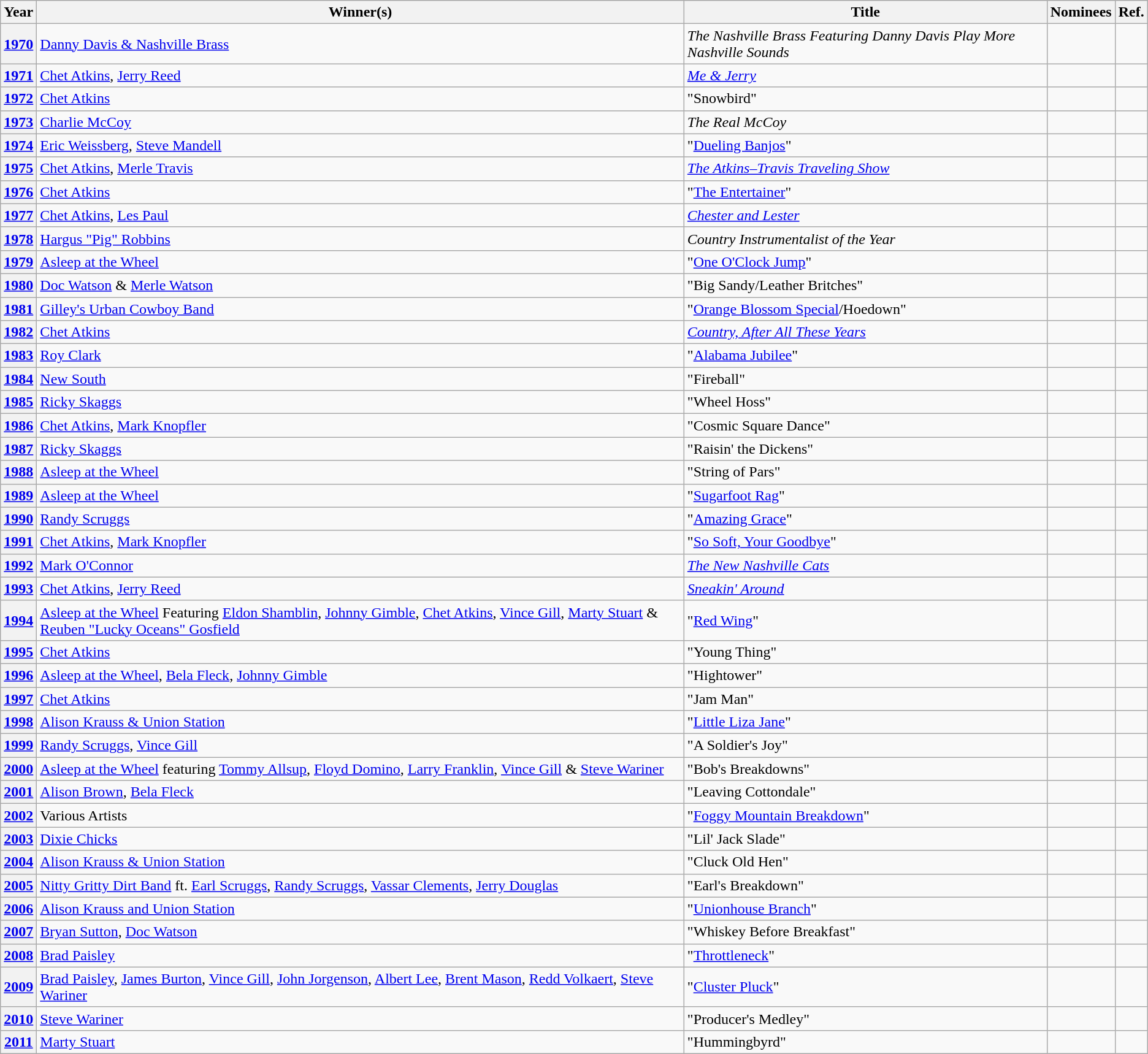<table class="wikitable sortable">
<tr>
<th scope="col">Year</th>
<th scope="col">Winner(s)</th>
<th scope="col">Title</th>
<th scope="col" class="unsortable">Nominees</th>
<th scope="col" class="unsortable">Ref.</th>
</tr>
<tr>
<th scope="row" align="center"><a href='#'>1970</a></th>
<td><a href='#'>Danny Davis & Nashville Brass</a></td>
<td><em>The Nashville Brass Featuring Danny Davis Play More Nashville Sounds</em></td>
<td></td>
<td align="center"></td>
</tr>
<tr>
<th scope="row" align="center"><a href='#'>1971</a></th>
<td><a href='#'>Chet Atkins</a>, <a href='#'>Jerry Reed</a></td>
<td><em><a href='#'>Me & Jerry</a></em></td>
<td></td>
<td align="center"></td>
</tr>
<tr>
<th scope="row" align="center"><a href='#'>1972</a></th>
<td><a href='#'>Chet Atkins</a></td>
<td>"Snowbird"</td>
<td></td>
<td align="center"></td>
</tr>
<tr>
<th scope="row" align="center"><a href='#'>1973</a></th>
<td><a href='#'>Charlie McCoy</a></td>
<td><em>The Real McCoy</em></td>
<td></td>
<td align="center"></td>
</tr>
<tr>
<th scope="row" align="center"><a href='#'>1974</a></th>
<td><a href='#'>Eric Weissberg</a>, <a href='#'>Steve Mandell</a></td>
<td>"<a href='#'>Dueling Banjos</a>"</td>
<td></td>
<td align="center"></td>
</tr>
<tr>
<th scope="row" align="center"><a href='#'>1975</a></th>
<td><a href='#'>Chet Atkins</a>, <a href='#'>Merle Travis</a></td>
<td><em><a href='#'>The Atkins–Travis Traveling Show</a></em></td>
<td></td>
<td align="center"></td>
</tr>
<tr>
<th scope="row" align="center"><a href='#'>1976</a></th>
<td><a href='#'>Chet Atkins</a></td>
<td>"<a href='#'>The Entertainer</a>"</td>
<td></td>
<td align="center"></td>
</tr>
<tr>
<th scope="row" align="center"><a href='#'>1977</a></th>
<td><a href='#'>Chet Atkins</a>, <a href='#'>Les Paul</a></td>
<td><em><a href='#'>Chester and Lester</a></em></td>
<td></td>
<td align="center"></td>
</tr>
<tr>
<th scope="row" align="center"><a href='#'>1978</a></th>
<td><a href='#'>Hargus "Pig" Robbins</a></td>
<td><em>Country Instrumentalist of the Year</em></td>
<td></td>
<td align="center"></td>
</tr>
<tr>
<th scope="row" align="center"><a href='#'>1979</a></th>
<td><a href='#'>Asleep at the Wheel</a></td>
<td>"<a href='#'>One O'Clock Jump</a>"</td>
<td></td>
<td align="center"></td>
</tr>
<tr>
<th scope="row" align="center"><a href='#'>1980</a></th>
<td><a href='#'>Doc Watson</a> & <a href='#'>Merle Watson</a></td>
<td>"Big Sandy/Leather Britches"</td>
<td></td>
<td align="center"></td>
</tr>
<tr>
<th scope="row" align="center"><a href='#'>1981</a></th>
<td><a href='#'>Gilley's Urban Cowboy Band</a></td>
<td>"<a href='#'>Orange Blossom Special</a>/Hoedown"</td>
<td></td>
<td align="center"></td>
</tr>
<tr>
<th scope="row" align="center"><a href='#'>1982</a></th>
<td><a href='#'>Chet Atkins</a></td>
<td><em><a href='#'>Country, After All These Years</a></em></td>
<td></td>
<td align="center"></td>
</tr>
<tr>
<th scope="row" align="center"><a href='#'>1983</a></th>
<td><a href='#'>Roy Clark</a></td>
<td>"<a href='#'>Alabama Jubilee</a>"</td>
<td></td>
<td align="center"></td>
</tr>
<tr>
<th scope="row" align="center"><a href='#'>1984</a></th>
<td><a href='#'>New South</a></td>
<td>"Fireball"</td>
<td></td>
<td align="center"></td>
</tr>
<tr>
<th scope="row" align="center"><a href='#'>1985</a></th>
<td><a href='#'>Ricky Skaggs</a></td>
<td>"Wheel Hoss"</td>
<td></td>
<td align="center"></td>
</tr>
<tr>
<th scope="row" align="center"><a href='#'>1986</a></th>
<td><a href='#'>Chet Atkins</a>, <a href='#'>Mark Knopfler</a></td>
<td>"Cosmic Square Dance"</td>
<td></td>
<td align="center"></td>
</tr>
<tr>
<th scope="row" align="center"><a href='#'>1987</a></th>
<td><a href='#'>Ricky Skaggs</a></td>
<td>"Raisin' the Dickens"</td>
<td></td>
<td align="center"></td>
</tr>
<tr>
<th scope="row" align="center"><a href='#'>1988</a></th>
<td><a href='#'>Asleep at the Wheel</a></td>
<td>"String of Pars"</td>
<td></td>
<td align="center"></td>
</tr>
<tr>
<th scope="row" align="center"><a href='#'>1989</a></th>
<td><a href='#'>Asleep at the Wheel</a></td>
<td>"<a href='#'>Sugarfoot Rag</a>"</td>
<td></td>
<td align="center"></td>
</tr>
<tr>
<th scope="row" align="center"><a href='#'>1990</a></th>
<td><a href='#'>Randy Scruggs</a></td>
<td>"<a href='#'>Amazing Grace</a>"</td>
<td></td>
<td align="center"></td>
</tr>
<tr>
<th scope="row" align="center"><a href='#'>1991</a></th>
<td><a href='#'>Chet Atkins</a>, <a href='#'>Mark Knopfler</a></td>
<td>"<a href='#'>So Soft, Your Goodbye</a>"</td>
<td></td>
<td align="center"></td>
</tr>
<tr>
<th scope="row" align="center"><a href='#'>1992</a></th>
<td><a href='#'>Mark O'Connor</a></td>
<td><em><a href='#'>The New Nashville Cats</a></em></td>
<td></td>
<td align="center"></td>
</tr>
<tr>
<th scope="row" align="center"><a href='#'>1993</a></th>
<td><a href='#'>Chet Atkins</a>, <a href='#'>Jerry Reed</a></td>
<td><em><a href='#'>Sneakin' Around</a></em></td>
<td></td>
<td align="center"></td>
</tr>
<tr>
<th scope="row" align="center"><a href='#'>1994</a></th>
<td><a href='#'>Asleep at the Wheel</a> Featuring <a href='#'>Eldon Shamblin</a>, <a href='#'>Johnny Gimble</a>, <a href='#'>Chet Atkins</a>, <a href='#'>Vince Gill</a>, <a href='#'>Marty Stuart</a> & <a href='#'>Reuben "Lucky Oceans" Gosfield</a></td>
<td>"<a href='#'>Red Wing</a>"</td>
<td></td>
<td align="center"></td>
</tr>
<tr>
<th scope="row" align="center"><a href='#'>1995</a></th>
<td><a href='#'>Chet Atkins</a></td>
<td>"Young Thing"</td>
<td></td>
<td align="center"></td>
</tr>
<tr>
<th scope="row" align="center"><a href='#'>1996</a></th>
<td><a href='#'>Asleep at the Wheel</a>, <a href='#'>Bela Fleck</a>, <a href='#'>Johnny Gimble</a></td>
<td>"Hightower"</td>
<td></td>
<td align="center"></td>
</tr>
<tr>
<th scope="row" align="center"><a href='#'>1997</a></th>
<td><a href='#'>Chet Atkins</a></td>
<td>"Jam Man"</td>
<td></td>
<td align="center"></td>
</tr>
<tr>
<th scope="row" align="center"><a href='#'>1998</a></th>
<td><a href='#'>Alison Krauss & Union Station</a></td>
<td>"<a href='#'>Little Liza Jane</a>"</td>
<td></td>
<td align="center"></td>
</tr>
<tr>
<th scope="row" align="center"><a href='#'>1999</a></th>
<td><a href='#'>Randy Scruggs</a>, <a href='#'>Vince Gill</a></td>
<td>"A Soldier's Joy"</td>
<td></td>
<td align="center"></td>
</tr>
<tr>
<th scope="row" align="center"><a href='#'>2000</a></th>
<td><a href='#'>Asleep at the Wheel</a> featuring <a href='#'>Tommy Allsup</a>, <a href='#'>Floyd Domino</a>, <a href='#'>Larry Franklin</a>, <a href='#'>Vince Gill</a> & <a href='#'>Steve Wariner</a></td>
<td>"Bob's Breakdowns"</td>
<td></td>
<td align="center"></td>
</tr>
<tr>
<th scope="row" align="center"><a href='#'>2001</a></th>
<td><a href='#'>Alison Brown</a>, <a href='#'>Bela Fleck</a></td>
<td>"Leaving Cottondale"</td>
<td></td>
<td align="center"></td>
</tr>
<tr>
<th scope="row" align="center"><a href='#'>2002</a></th>
<td>Various Artists</td>
<td>"<a href='#'>Foggy Mountain Breakdown</a>"</td>
<td></td>
<td align="center"></td>
</tr>
<tr>
<th scope="row" align="center"><a href='#'>2003</a></th>
<td><a href='#'>Dixie Chicks</a></td>
<td>"Lil' Jack Slade"</td>
<td></td>
<td align="center"></td>
</tr>
<tr>
<th scope="row" align="center"><a href='#'>2004</a></th>
<td><a href='#'>Alison Krauss & Union Station</a></td>
<td>"Cluck Old Hen"</td>
<td></td>
<td align="center"></td>
</tr>
<tr>
<th scope="row" align="center"><a href='#'>2005</a></th>
<td><a href='#'>Nitty Gritty Dirt Band</a> ft. <a href='#'>Earl Scruggs</a>, <a href='#'>Randy Scruggs</a>, <a href='#'>Vassar Clements</a>, <a href='#'>Jerry Douglas</a></td>
<td>"Earl's Breakdown"</td>
<td></td>
<td align="center"></td>
</tr>
<tr>
<th scope="row" align="center"><a href='#'>2006</a></th>
<td><a href='#'>Alison Krauss and Union Station</a></td>
<td>"<a href='#'>Unionhouse Branch</a>"</td>
<td></td>
<td align="center"></td>
</tr>
<tr>
<th scope="row" align="center"><a href='#'>2007</a></th>
<td><a href='#'>Bryan Sutton</a>, <a href='#'>Doc Watson</a></td>
<td>"Whiskey Before Breakfast"</td>
<td></td>
<td align="center"></td>
</tr>
<tr>
<th scope="row" align="center"><a href='#'>2008</a></th>
<td><a href='#'>Brad Paisley</a></td>
<td>"<a href='#'>Throttleneck</a>"</td>
<td></td>
<td align="center"></td>
</tr>
<tr>
<th scope="row" align="center"><a href='#'>2009</a></th>
<td><a href='#'>Brad Paisley</a>, <a href='#'>James Burton</a>, <a href='#'>Vince Gill</a>, <a href='#'>John Jorgenson</a>, <a href='#'>Albert Lee</a>, <a href='#'>Brent Mason</a>, <a href='#'>Redd Volkaert</a>, <a href='#'>Steve Wariner</a></td>
<td>"<a href='#'>Cluster Pluck</a>"</td>
<td></td>
<td align="center"></td>
</tr>
<tr>
<th scope="row" align="center"><a href='#'>2010</a></th>
<td><a href='#'>Steve Wariner</a></td>
<td>"Producer's Medley"</td>
<td></td>
<td align="center"></td>
</tr>
<tr>
<th scope="row" align="center"><a href='#'>2011</a></th>
<td><a href='#'>Marty Stuart</a></td>
<td>"Hummingbyrd"</td>
<td></td>
<td align="center"></td>
</tr>
</table>
